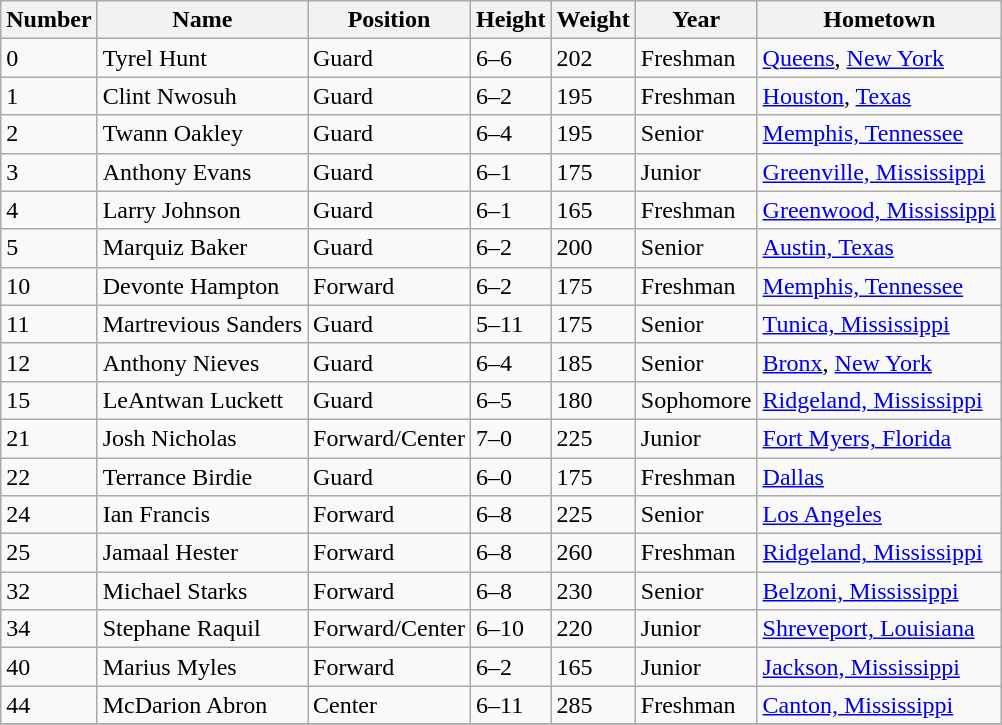<table class="wikitable">
<tr>
<th>Number</th>
<th>Name</th>
<th>Position</th>
<th>Height</th>
<th>Weight</th>
<th>Year</th>
<th>Hometown</th>
</tr>
<tr>
<td>0</td>
<td>Tyrel Hunt</td>
<td>Guard</td>
<td>6–6</td>
<td>202</td>
<td>Freshman</td>
<td><a href='#'>Queens</a>, <a href='#'>New York</a></td>
</tr>
<tr>
<td>1</td>
<td>Clint Nwosuh</td>
<td>Guard</td>
<td>6–2</td>
<td>195</td>
<td>Freshman</td>
<td><a href='#'>Houston</a>, <a href='#'>Texas</a></td>
</tr>
<tr>
<td>2</td>
<td>Twann Oakley</td>
<td>Guard</td>
<td>6–4</td>
<td>195</td>
<td>Senior</td>
<td><a href='#'>Memphis, Tennessee</a></td>
</tr>
<tr>
<td>3</td>
<td>Anthony Evans</td>
<td>Guard</td>
<td>6–1</td>
<td>175</td>
<td>Junior</td>
<td><a href='#'>Greenville, Mississippi</a></td>
</tr>
<tr>
<td>4</td>
<td>Larry Johnson</td>
<td>Guard</td>
<td>6–1</td>
<td>165</td>
<td>Freshman</td>
<td><a href='#'>Greenwood, Mississippi</a></td>
</tr>
<tr>
<td>5</td>
<td>Marquiz Baker</td>
<td>Guard</td>
<td>6–2</td>
<td>200</td>
<td>Senior</td>
<td><a href='#'>Austin, Texas</a></td>
</tr>
<tr>
<td>10</td>
<td>Devonte Hampton</td>
<td>Forward</td>
<td>6–2</td>
<td>175</td>
<td>Freshman</td>
<td><a href='#'>Memphis, Tennessee</a></td>
</tr>
<tr>
<td>11</td>
<td>Martrevious Sanders</td>
<td>Guard</td>
<td>5–11</td>
<td>175</td>
<td>Senior</td>
<td><a href='#'>Tunica, Mississippi</a></td>
</tr>
<tr>
<td>12</td>
<td>Anthony Nieves</td>
<td>Guard</td>
<td>6–4</td>
<td>185</td>
<td>Senior</td>
<td><a href='#'>Bronx</a>, <a href='#'>New York</a></td>
</tr>
<tr>
<td>15</td>
<td>LeAntwan Luckett</td>
<td>Guard</td>
<td>6–5</td>
<td>180</td>
<td>Sophomore</td>
<td><a href='#'>Ridgeland, Mississippi</a></td>
</tr>
<tr>
<td>21</td>
<td>Josh Nicholas</td>
<td>Forward/Center</td>
<td>7–0</td>
<td>225</td>
<td>Junior</td>
<td><a href='#'>Fort Myers, Florida</a></td>
</tr>
<tr>
<td>22</td>
<td>Terrance Birdie</td>
<td>Guard</td>
<td>6–0</td>
<td>175</td>
<td>Freshman</td>
<td><a href='#'>Dallas</a></td>
</tr>
<tr>
<td>24</td>
<td>Ian Francis</td>
<td>Forward</td>
<td>6–8</td>
<td>225</td>
<td>Senior</td>
<td><a href='#'>Los Angeles</a></td>
</tr>
<tr>
<td>25</td>
<td>Jamaal Hester</td>
<td>Forward</td>
<td>6–8</td>
<td>260</td>
<td>Freshman</td>
<td><a href='#'>Ridgeland, Mississippi</a></td>
</tr>
<tr>
<td>32</td>
<td>Michael Starks</td>
<td>Forward</td>
<td>6–8</td>
<td>230</td>
<td>Senior</td>
<td><a href='#'>Belzoni, Mississippi</a></td>
</tr>
<tr>
<td>34</td>
<td>Stephane Raquil</td>
<td>Forward/Center</td>
<td>6–10</td>
<td>220</td>
<td>Junior</td>
<td><a href='#'>Shreveport, Louisiana</a></td>
</tr>
<tr>
<td>40</td>
<td>Marius Myles</td>
<td>Forward</td>
<td>6–2</td>
<td>165</td>
<td>Junior</td>
<td><a href='#'>Jackson, Mississippi</a></td>
</tr>
<tr>
<td>44</td>
<td>McDarion Abron</td>
<td>Center</td>
<td>6–11</td>
<td>285</td>
<td>Freshman</td>
<td><a href='#'>Canton, Mississippi</a></td>
</tr>
<tr>
</tr>
</table>
